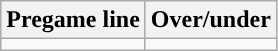<table class="wikitable">
<tr align="center">
<th>Pregame line</th>
<th>Over/under</th>
</tr>
<tr align="center">
<td></td>
<td></td>
</tr>
</table>
